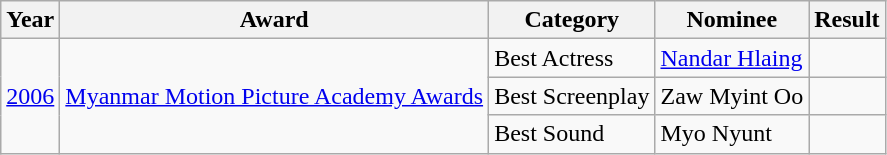<table class="wikitable">
<tr>
<th>Year</th>
<th>Award</th>
<th>Category</th>
<th>Nominee</th>
<th>Result</th>
</tr>
<tr>
<td scope="row" rowspan="3"><a href='#'>2006</a></td>
<td scope="row" rowspan="3"><a href='#'>Myanmar Motion Picture Academy Awards</a></td>
<td>Best Actress</td>
<td><a href='#'>Nandar Hlaing</a></td>
<td></td>
</tr>
<tr>
<td>Best Screenplay</td>
<td>Zaw Myint Oo</td>
<td></td>
</tr>
<tr>
<td>Best Sound</td>
<td>Myo Nyunt</td>
<td></td>
</tr>
</table>
